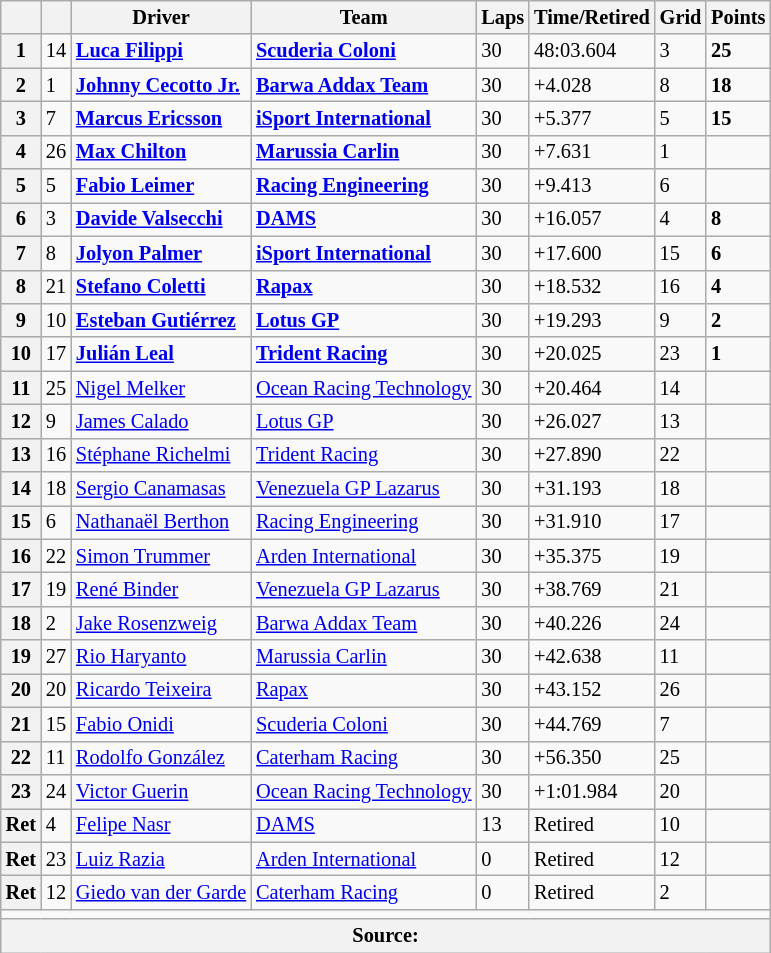<table class="wikitable" style="font-size:85%">
<tr>
<th></th>
<th></th>
<th>Driver</th>
<th>Team</th>
<th>Laps</th>
<th>Time/Retired</th>
<th>Grid</th>
<th>Points</th>
</tr>
<tr>
<th>1</th>
<td>14</td>
<td> <strong><a href='#'>Luca Filippi</a></strong></td>
<td><strong><a href='#'>Scuderia Coloni</a></strong></td>
<td>30</td>
<td>48:03.604</td>
<td>3</td>
<td><strong>25</strong></td>
</tr>
<tr>
<th>2</th>
<td>1</td>
<td> <strong><a href='#'>Johnny Cecotto Jr.</a></strong></td>
<td><strong><a href='#'>Barwa Addax Team</a></strong></td>
<td>30</td>
<td>+4.028</td>
<td>8</td>
<td><strong>18</strong></td>
</tr>
<tr>
<th>3</th>
<td>7</td>
<td> <strong><a href='#'>Marcus Ericsson</a></strong></td>
<td><strong><a href='#'>iSport International</a></strong></td>
<td>30</td>
<td>+5.377</td>
<td>5</td>
<td><strong>15</strong></td>
</tr>
<tr>
<th>4</th>
<td>26</td>
<td> <strong><a href='#'>Max Chilton</a></strong></td>
<td><strong><a href='#'>Marussia Carlin</a></strong></td>
<td>30</td>
<td>+7.631</td>
<td>1</td>
<td><strong></strong></td>
</tr>
<tr>
<th>5</th>
<td>5</td>
<td> <strong><a href='#'>Fabio Leimer</a></strong></td>
<td><strong><a href='#'>Racing Engineering</a></strong></td>
<td>30</td>
<td>+9.413</td>
<td>6</td>
<td><strong></strong></td>
</tr>
<tr>
<th>6</th>
<td>3</td>
<td> <strong><a href='#'>Davide Valsecchi</a></strong></td>
<td><strong><a href='#'>DAMS</a></strong></td>
<td>30</td>
<td>+16.057</td>
<td>4</td>
<td><strong>8</strong></td>
</tr>
<tr>
<th>7</th>
<td>8</td>
<td> <strong><a href='#'>Jolyon Palmer</a></strong></td>
<td><strong><a href='#'>iSport International</a></strong></td>
<td>30</td>
<td>+17.600</td>
<td>15</td>
<td><strong>6</strong></td>
</tr>
<tr>
<th>8</th>
<td>21</td>
<td> <strong><a href='#'>Stefano Coletti</a></strong></td>
<td><strong><a href='#'>Rapax</a></strong></td>
<td>30</td>
<td>+18.532</td>
<td>16</td>
<td><strong>4</strong></td>
</tr>
<tr>
<th>9</th>
<td>10</td>
<td> <strong><a href='#'>Esteban Gutiérrez</a></strong></td>
<td><strong><a href='#'>Lotus GP</a></strong></td>
<td>30</td>
<td>+19.293</td>
<td>9</td>
<td><strong>2</strong></td>
</tr>
<tr>
<th>10</th>
<td>17</td>
<td> <strong><a href='#'>Julián Leal</a></strong></td>
<td><strong><a href='#'>Trident Racing</a></strong></td>
<td>30</td>
<td>+20.025</td>
<td>23</td>
<td><strong>1</strong></td>
</tr>
<tr>
<th>11</th>
<td>25</td>
<td> <a href='#'>Nigel Melker</a></td>
<td><a href='#'>Ocean Racing Technology</a></td>
<td>30</td>
<td>+20.464</td>
<td>14</td>
<td></td>
</tr>
<tr>
<th>12</th>
<td>9</td>
<td> <a href='#'>James Calado</a></td>
<td><a href='#'>Lotus GP</a></td>
<td>30</td>
<td>+26.027</td>
<td>13</td>
<td></td>
</tr>
<tr>
<th>13</th>
<td>16</td>
<td> <a href='#'>Stéphane Richelmi</a></td>
<td><a href='#'>Trident Racing</a></td>
<td>30</td>
<td>+27.890</td>
<td>22</td>
<td></td>
</tr>
<tr>
<th>14</th>
<td>18</td>
<td> <a href='#'>Sergio Canamasas</a></td>
<td><a href='#'>Venezuela GP Lazarus</a></td>
<td>30</td>
<td>+31.193</td>
<td>18</td>
<td></td>
</tr>
<tr>
<th>15</th>
<td>6</td>
<td> <a href='#'>Nathanaël Berthon</a></td>
<td><a href='#'>Racing Engineering</a></td>
<td>30</td>
<td>+31.910</td>
<td>17</td>
<td></td>
</tr>
<tr>
<th>16</th>
<td>22</td>
<td> <a href='#'>Simon Trummer</a></td>
<td><a href='#'>Arden International</a></td>
<td>30</td>
<td>+35.375</td>
<td>19</td>
<td></td>
</tr>
<tr>
<th>17</th>
<td>19</td>
<td> <a href='#'>René Binder</a></td>
<td><a href='#'>Venezuela GP Lazarus</a></td>
<td>30</td>
<td>+38.769</td>
<td>21</td>
<td></td>
</tr>
<tr>
<th>18</th>
<td>2</td>
<td> <a href='#'>Jake Rosenzweig</a></td>
<td><a href='#'>Barwa Addax Team</a></td>
<td>30</td>
<td>+40.226</td>
<td>24</td>
<td></td>
</tr>
<tr>
<th>19</th>
<td>27</td>
<td> <a href='#'>Rio Haryanto</a></td>
<td><a href='#'>Marussia Carlin</a></td>
<td>30</td>
<td>+42.638</td>
<td>11</td>
<td></td>
</tr>
<tr>
<th>20</th>
<td>20</td>
<td> <a href='#'>Ricardo Teixeira</a></td>
<td><a href='#'>Rapax</a></td>
<td>30</td>
<td>+43.152</td>
<td>26</td>
<td></td>
</tr>
<tr>
<th>21</th>
<td>15</td>
<td> <a href='#'>Fabio Onidi</a></td>
<td><a href='#'>Scuderia Coloni</a></td>
<td>30</td>
<td>+44.769</td>
<td>7</td>
<td></td>
</tr>
<tr>
<th>22</th>
<td>11</td>
<td> <a href='#'>Rodolfo González</a></td>
<td><a href='#'>Caterham Racing</a></td>
<td>30</td>
<td>+56.350</td>
<td>25</td>
<td></td>
</tr>
<tr>
<th>23</th>
<td>24</td>
<td> <a href='#'>Victor Guerin</a></td>
<td><a href='#'>Ocean Racing Technology</a></td>
<td>30</td>
<td>+1:01.984</td>
<td>20</td>
<td></td>
</tr>
<tr>
<th>Ret</th>
<td>4</td>
<td> <a href='#'>Felipe Nasr</a></td>
<td><a href='#'>DAMS</a></td>
<td>13</td>
<td>Retired</td>
<td>10</td>
<td></td>
</tr>
<tr>
<th>Ret</th>
<td>23</td>
<td> <a href='#'>Luiz Razia</a></td>
<td><a href='#'>Arden International</a></td>
<td>0</td>
<td>Retired</td>
<td>12</td>
<td></td>
</tr>
<tr>
<th>Ret</th>
<td>12</td>
<td> <a href='#'>Giedo van der Garde</a></td>
<td><a href='#'>Caterham Racing</a></td>
<td>0</td>
<td>Retired</td>
<td>2</td>
<td></td>
</tr>
<tr>
<td colspan=8></td>
</tr>
<tr>
<th colspan=8>Source:</th>
</tr>
</table>
